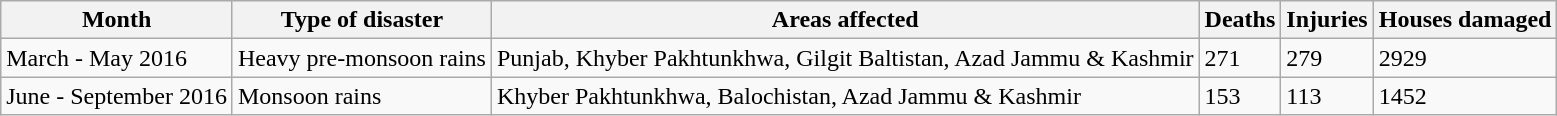<table class="wikitable">
<tr>
<th>Month</th>
<th>Type of disaster</th>
<th>Areas affected</th>
<th>Deaths</th>
<th>Injuries</th>
<th>Houses damaged</th>
</tr>
<tr>
<td>March - May 2016</td>
<td>Heavy pre-monsoon rains</td>
<td>Punjab, Khyber Pakhtunkhwa, Gilgit Baltistan, Azad Jammu & Kashmir</td>
<td>271</td>
<td>279</td>
<td>2929</td>
</tr>
<tr>
<td>June - September 2016</td>
<td>Monsoon rains</td>
<td>Khyber Pakhtunkhwa, Balochistan, Azad Jammu & Kashmir</td>
<td>153</td>
<td>113</td>
<td>1452</td>
</tr>
</table>
